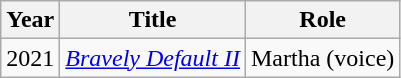<table class="wikitable sortable">
<tr>
<th>Year</th>
<th>Title</th>
<th>Role</th>
</tr>
<tr>
<td>2021</td>
<td><em><a href='#'>Bravely Default II</a></em></td>
<td>Martha (voice)</td>
</tr>
</table>
